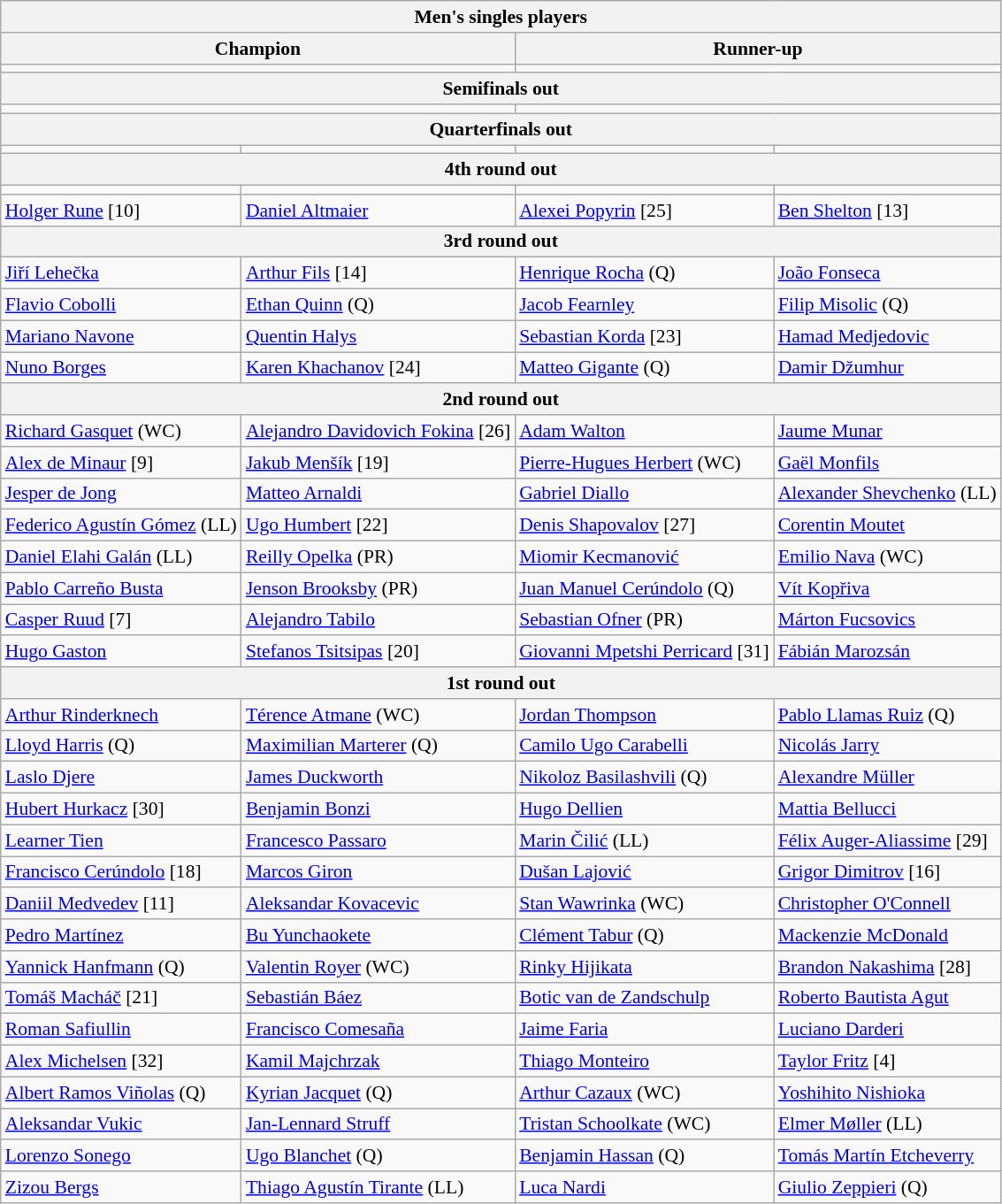<table class="wikitable collapsible mw-collapsed" style="font-size:90%">
<tr>
<th colspan=4>Men's singles players</th>
</tr>
<tr>
<th colspan="2">Champion</th>
<th colspan="2">Runner-up</th>
</tr>
<tr style="text-align:center;">
<td colspan="2"></td>
<td colspan="2"></td>
</tr>
<tr>
<th colspan="4">Semifinals out</th>
</tr>
<tr style="text-align:center;">
<td colspan="2"></td>
<td colspan="2"></td>
</tr>
<tr>
<th colspan="4">Quarterfinals out</th>
</tr>
<tr>
<td></td>
<td></td>
<td></td>
<td></td>
</tr>
<tr>
<th colspan="4">4th round out</th>
</tr>
<tr>
<td></td>
<td></td>
<td></td>
<td></td>
</tr>
<tr>
<td> <a href='#'>Holger Rune</a> [10]</td>
<td> <a href='#'>Daniel Altmaier</a></td>
<td> <a href='#'>Alexei Popyrin</a> [25]</td>
<td> <a href='#'>Ben Shelton</a> [13]</td>
</tr>
<tr>
<th colspan="4">3rd round out</th>
</tr>
<tr>
<td> <a href='#'>Jiří Lehečka</a></td>
<td> <a href='#'>Arthur Fils</a> [14]</td>
<td> <a href='#'>Henrique Rocha</a> (Q)</td>
<td> <a href='#'>João Fonseca</a></td>
</tr>
<tr>
<td> <a href='#'>Flavio Cobolli</a></td>
<td> <a href='#'>Ethan Quinn</a> (Q)</td>
<td> <a href='#'>Jacob Fearnley</a></td>
<td> <a href='#'>Filip Misolic</a> (Q)</td>
</tr>
<tr>
<td> <a href='#'>Mariano Navone</a></td>
<td> <a href='#'>Quentin Halys</a></td>
<td> <a href='#'>Sebastian Korda</a> [23]</td>
<td> <a href='#'>Hamad Medjedovic</a></td>
</tr>
<tr>
<td> <a href='#'>Nuno Borges</a></td>
<td> <a href='#'>Karen Khachanov</a> [24]</td>
<td> <a href='#'>Matteo Gigante</a> (Q)</td>
<td> <a href='#'>Damir Džumhur</a></td>
</tr>
<tr>
<th colspan="4">2nd round out</th>
</tr>
<tr>
<td> <a href='#'>Richard Gasquet</a> (WC)</td>
<td> <a href='#'>Alejandro Davidovich Fokina</a> [26]</td>
<td> <a href='#'>Adam Walton</a></td>
<td> <a href='#'>Jaume Munar</a></td>
</tr>
<tr>
<td> <a href='#'>Alex de Minaur</a> [9]</td>
<td> <a href='#'>Jakub Menšík</a> [19]</td>
<td> <a href='#'>Pierre-Hugues Herbert</a> (WC)</td>
<td> <a href='#'>Gaël Monfils</a></td>
</tr>
<tr>
<td> <a href='#'>Jesper de Jong</a></td>
<td> <a href='#'>Matteo Arnaldi</a></td>
<td> <a href='#'>Gabriel Diallo</a></td>
<td> <a href='#'>Alexander Shevchenko</a> (LL)</td>
</tr>
<tr>
<td> <a href='#'>Federico Agustín Gómez</a> (LL)</td>
<td> <a href='#'>Ugo Humbert</a> [22]</td>
<td> <a href='#'>Denis Shapovalov</a> [27]</td>
<td> <a href='#'>Corentin Moutet</a></td>
</tr>
<tr>
<td> <a href='#'>Daniel Elahi Galán</a> (LL)</td>
<td> <a href='#'>Reilly Opelka</a> (PR)</td>
<td> <a href='#'>Miomir Kecmanović</a></td>
<td> <a href='#'>Emilio Nava</a> (WC)</td>
</tr>
<tr>
<td> <a href='#'>Pablo Carreño Busta</a></td>
<td> <a href='#'>Jenson Brooksby</a> (PR)</td>
<td> <a href='#'>Juan Manuel Cerúndolo</a> (Q)</td>
<td> <a href='#'>Vít Kopřiva</a></td>
</tr>
<tr>
<td> <a href='#'>Casper Ruud</a> [7]</td>
<td> <a href='#'>Alejandro Tabilo</a></td>
<td> <a href='#'>Sebastian Ofner</a> (PR)</td>
<td> <a href='#'>Márton Fucsovics</a></td>
</tr>
<tr>
<td> <a href='#'>Hugo Gaston</a></td>
<td> <a href='#'>Stefanos Tsitsipas</a> [20]</td>
<td> <a href='#'>Giovanni Mpetshi Perricard</a> [31]</td>
<td> <a href='#'>Fábián Marozsán</a></td>
</tr>
<tr>
<th colspan="4">1st round out</th>
</tr>
<tr>
<td> <a href='#'>Arthur Rinderknech</a></td>
<td> <a href='#'>Térence Atmane</a> (WC)</td>
<td> <a href='#'>Jordan Thompson</a></td>
<td> <a href='#'>Pablo Llamas Ruiz</a> (Q)</td>
</tr>
<tr>
<td> <a href='#'>Lloyd Harris</a> (Q)</td>
<td> <a href='#'>Maximilian Marterer</a> (Q)</td>
<td> <a href='#'>Camilo Ugo Carabelli</a></td>
<td> <a href='#'>Nicolás Jarry</a></td>
</tr>
<tr>
<td> <a href='#'>Laslo Djere</a></td>
<td> <a href='#'>James Duckworth</a></td>
<td> <a href='#'>Nikoloz Basilashvili</a> (Q)</td>
<td> <a href='#'>Alexandre Müller</a></td>
</tr>
<tr>
<td> <a href='#'>Hubert Hurkacz</a> [30]</td>
<td> <a href='#'>Benjamin Bonzi</a></td>
<td> <a href='#'>Hugo Dellien</a></td>
<td> <a href='#'>Mattia Bellucci</a></td>
</tr>
<tr>
<td> <a href='#'>Learner Tien</a></td>
<td> <a href='#'>Francesco Passaro</a></td>
<td> <a href='#'>Marin Čilić</a> (LL)</td>
<td> <a href='#'>Félix Auger-Aliassime</a> [29]</td>
</tr>
<tr>
<td> <a href='#'>Francisco Cerúndolo</a> [18]</td>
<td> <a href='#'>Marcos Giron</a></td>
<td> <a href='#'>Dušan Lajović</a></td>
<td> <a href='#'>Grigor Dimitrov</a> [16]</td>
</tr>
<tr>
<td> <a href='#'>Daniil Medvedev</a> [11]</td>
<td> <a href='#'>Aleksandar Kovacevic</a></td>
<td> <a href='#'>Stan Wawrinka</a> (WC)</td>
<td> <a href='#'>Christopher O'Connell</a></td>
</tr>
<tr>
<td> <a href='#'>Pedro Martínez</a></td>
<td> <a href='#'>Bu Yunchaokete</a></td>
<td> <a href='#'>Clément Tabur</a> (Q)</td>
<td> <a href='#'>Mackenzie McDonald</a></td>
</tr>
<tr>
<td> <a href='#'>Yannick Hanfmann</a> (Q)</td>
<td> <a href='#'>Valentin Royer</a> (WC)</td>
<td> <a href='#'>Rinky Hijikata</a></td>
<td> <a href='#'>Brandon Nakashima</a> [28]</td>
</tr>
<tr>
<td> <a href='#'>Tomáš Macháč</a> [21]</td>
<td> <a href='#'>Sebastián Báez</a></td>
<td> <a href='#'>Botic van de Zandschulp</a></td>
<td> <a href='#'>Roberto Bautista Agut</a></td>
</tr>
<tr>
<td> <a href='#'>Roman Safiullin</a></td>
<td> <a href='#'>Francisco Comesaña</a></td>
<td> <a href='#'>Jaime Faria</a></td>
<td> <a href='#'>Luciano Darderi</a></td>
</tr>
<tr>
<td> <a href='#'>Alex Michelsen</a> [32]</td>
<td> <a href='#'>Kamil Majchrzak</a></td>
<td> <a href='#'>Thiago Monteiro</a></td>
<td> <a href='#'>Taylor Fritz</a> [4]</td>
</tr>
<tr>
<td> <a href='#'>Albert Ramos Viñolas</a> (Q)</td>
<td> <a href='#'>Kyrian Jacquet</a> (Q)</td>
<td> <a href='#'>Arthur Cazaux</a> (WC)</td>
<td> <a href='#'>Yoshihito Nishioka</a></td>
</tr>
<tr>
<td> <a href='#'>Aleksandar Vukic</a></td>
<td> <a href='#'>Jan-Lennard Struff</a></td>
<td> <a href='#'>Tristan Schoolkate</a> (WC)</td>
<td> <a href='#'>Elmer Møller</a> (LL)</td>
</tr>
<tr>
<td> <a href='#'>Lorenzo Sonego</a></td>
<td> <a href='#'>Ugo Blanchet</a> (Q)</td>
<td> <a href='#'>Benjamin Hassan</a> (Q)</td>
<td> <a href='#'>Tomás Martín Etcheverry</a></td>
</tr>
<tr>
<td> <a href='#'>Zizou Bergs</a></td>
<td> <a href='#'>Thiago Agustín Tirante</a> (LL)</td>
<td> <a href='#'>Luca Nardi</a></td>
<td> <a href='#'>Giulio Zeppieri</a> (Q)</td>
</tr>
</table>
